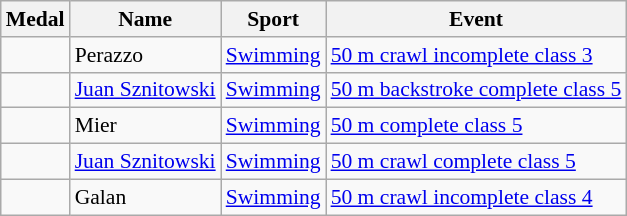<table class="wikitable sortable" style="font-size:90%">
<tr>
<th>Medal</th>
<th>Name</th>
<th>Sport</th>
<th>Event</th>
</tr>
<tr>
<td></td>
<td>Perazzo</td>
<td><a href='#'>Swimming</a></td>
<td><a href='#'>50 m crawl incomplete class 3</a></td>
</tr>
<tr>
<td></td>
<td><a href='#'>Juan Sznitowski</a></td>
<td><a href='#'>Swimming</a></td>
<td><a href='#'>50 m backstroke complete class 5</a></td>
</tr>
<tr>
<td></td>
<td>Mier</td>
<td><a href='#'>Swimming</a></td>
<td><a href='#'>50 m complete class 5</a></td>
</tr>
<tr>
<td></td>
<td><a href='#'>Juan Sznitowski</a></td>
<td><a href='#'>Swimming</a></td>
<td><a href='#'>50 m crawl complete class 5</a></td>
</tr>
<tr>
<td></td>
<td>Galan</td>
<td><a href='#'>Swimming</a></td>
<td><a href='#'>50 m crawl incomplete class 4</a></td>
</tr>
</table>
